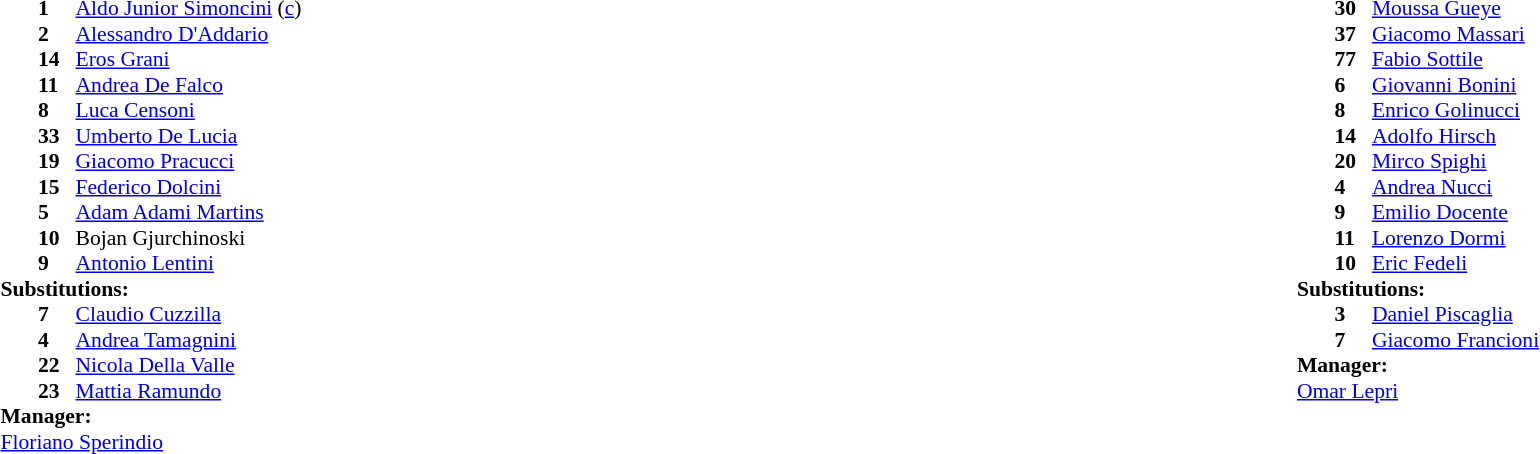<table width="100%">
<tr>
<td valign="top" width="40%"><br><table style="font-size:90%" cellspacing="0" cellpadding="0">
<tr>
<th width=25></th>
<th width=25></th>
</tr>
<tr>
<td></td>
<td><strong>1</strong></td>
<td> <a href='#'>Aldo Junior Simoncini</a> (<a href='#'>c</a>)</td>
</tr>
<tr>
<td></td>
<td><strong>2</strong></td>
<td> <a href='#'>Alessandro D'Addario</a></td>
</tr>
<tr>
<td></td>
<td><strong>14</strong></td>
<td> <a href='#'>Eros Grani</a></td>
<td></td>
<td></td>
</tr>
<tr>
<td></td>
<td><strong>11</strong></td>
<td> <a href='#'>Andrea De Falco</a></td>
</tr>
<tr>
<td></td>
<td><strong>8</strong></td>
<td> <a href='#'>Luca Censoni</a></td>
</tr>
<tr>
<td></td>
<td><strong>33</strong></td>
<td> <a href='#'>Umberto De Lucia</a></td>
<td></td>
</tr>
<tr>
<td></td>
<td><strong>19</strong></td>
<td> <a href='#'>Giacomo Pracucci</a></td>
<td></td>
<td></td>
</tr>
<tr>
<td></td>
<td><strong>15</strong></td>
<td> <a href='#'>Federico Dolcini</a></td>
<td></td>
<td></td>
</tr>
<tr>
<td></td>
<td><strong>5</strong></td>
<td> <a href='#'>Adam Adami Martins</a></td>
</tr>
<tr>
<td></td>
<td><strong>10</strong></td>
<td> Bojan Gjurchinoski</td>
</tr>
<tr>
<td></td>
<td><strong>9</strong></td>
<td> <a href='#'>Antonio Lentini</a></td>
<td></td>
<td></td>
</tr>
<tr>
<td colspan=3><strong>Substitutions:</strong></td>
</tr>
<tr>
<td></td>
<td><strong>7</strong></td>
<td> <a href='#'>Claudio Cuzzilla</a></td>
<td></td>
<td></td>
</tr>
<tr>
<td></td>
<td><strong>4</strong></td>
<td> <a href='#'>Andrea Tamagnini</a></td>
<td></td>
<td></td>
</tr>
<tr>
<td></td>
<td><strong>22</strong></td>
<td> <a href='#'>Nicola Della Valle</a></td>
<td></td>
<td></td>
</tr>
<tr>
<td></td>
<td><strong>23</strong></td>
<td> <a href='#'>Mattia Ramundo</a></td>
<td></td>
<td></td>
</tr>
<tr>
<td colspan=3><strong>Manager:</strong></td>
</tr>
<tr>
<td colspan=3> <a href='#'>Floriano Sperindio</a></td>
</tr>
</table>
</td>
<td valign="top"></td>
<td valign="top" width="50%"><br><table style="font-size:90%;margin:auto" cellspacing="0" cellpadding="0">
<tr>
<th width=25></th>
<th width=25></th>
</tr>
<tr>
<td></td>
<td><strong>30</strong></td>
<td> <a href='#'>Moussa Gueye</a></td>
<td></td>
</tr>
<tr>
<td></td>
<td><strong>37</strong></td>
<td> <a href='#'>Giacomo Massari</a></td>
</tr>
<tr>
<td></td>
<td><strong>77</strong></td>
<td> <a href='#'>Fabio Sottile</a></td>
<td></td>
<td></td>
</tr>
<tr>
<td></td>
<td><strong>6</strong></td>
<td> <a href='#'>Giovanni Bonini</a></td>
</tr>
<tr>
<td></td>
<td><strong>8</strong></td>
<td> <a href='#'>Enrico Golinucci</a></td>
</tr>
<tr>
<td></td>
<td><strong>14</strong></td>
<td> <a href='#'>Adolfo Hirsch</a></td>
</tr>
<tr>
<td></td>
<td><strong>20</strong></td>
<td> <a href='#'>Mirco Spighi</a></td>
<td></td>
<td></td>
</tr>
<tr>
<td></td>
<td><strong>4</strong></td>
<td> <a href='#'>Andrea Nucci</a></td>
</tr>
<tr>
<td></td>
<td><strong>9</strong></td>
<td> <a href='#'>Emilio Docente</a></td>
</tr>
<tr>
<td></td>
<td><strong>11</strong></td>
<td> <a href='#'>Lorenzo Dormi</a></td>
</tr>
<tr>
<td></td>
<td><strong>10</strong></td>
<td> <a href='#'>Eric Fedeli</a></td>
</tr>
<tr>
<td colspan=3><strong>Substitutions:</strong></td>
</tr>
<tr>
<td></td>
<td><strong>3</strong></td>
<td> <a href='#'>Daniel Piscaglia</a></td>
<td></td>
<td></td>
</tr>
<tr>
<td></td>
<td><strong>7</strong></td>
<td> <a href='#'>Giacomo Francioni</a></td>
<td></td>
<td></td>
</tr>
<tr>
<td colspan=3><strong>Manager:</strong></td>
</tr>
<tr>
<td colspan=3> <a href='#'>Omar Lepri</a></td>
</tr>
</table>
</td>
</tr>
</table>
